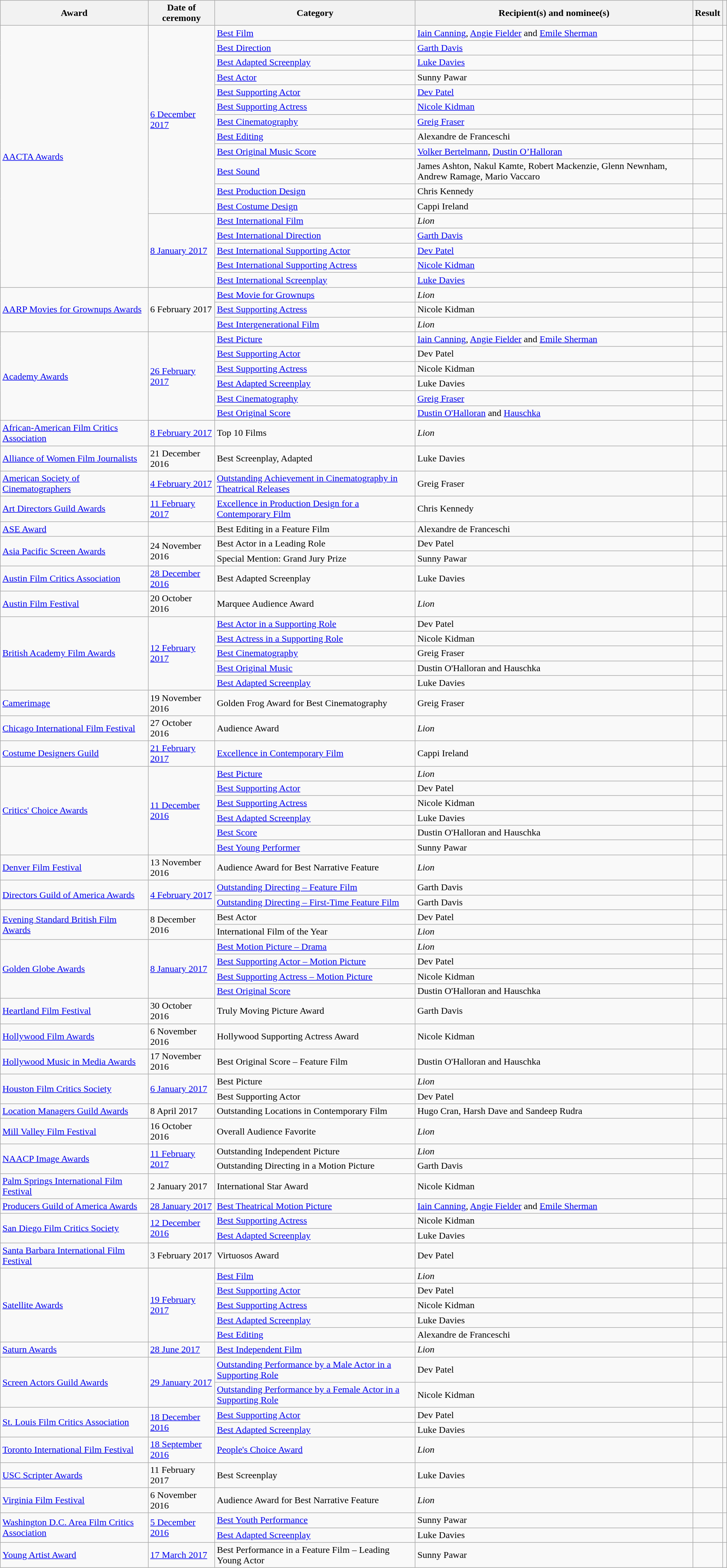<table class="wikitable plainrowheaders sortable">
<tr>
<th scope="col">Award</th>
<th scope="col">Date of ceremony</th>
<th scope="col">Category</th>
<th scope="col">Recipient(s) and nominee(s)</th>
<th scope="col">Result</th>
<th scope="col" class="unsortable"></th>
</tr>
<tr>
<td rowspan="17"><a href='#'>AACTA Awards</a></td>
<td rowspan="12"><a href='#'>6 December 2017</a></td>
<td><a href='#'>Best Film</a></td>
<td><a href='#'>Iain Canning</a>, <a href='#'>Angie Fielder</a> and <a href='#'>Emile Sherman</a></td>
<td></td>
<td rowspan="12" style="text-align:center;"></td>
</tr>
<tr>
<td><a href='#'>Best Direction</a></td>
<td><a href='#'>Garth Davis</a></td>
<td></td>
</tr>
<tr>
<td><a href='#'>Best Adapted Screenplay</a></td>
<td><a href='#'>Luke Davies</a></td>
<td></td>
</tr>
<tr>
<td><a href='#'>Best Actor</a></td>
<td>Sunny Pawar</td>
<td></td>
</tr>
<tr>
<td><a href='#'>Best Supporting Actor</a></td>
<td><a href='#'>Dev Patel</a></td>
<td></td>
</tr>
<tr>
<td><a href='#'>Best Supporting Actress</a></td>
<td><a href='#'>Nicole Kidman</a></td>
<td></td>
</tr>
<tr>
<td><a href='#'>Best Cinematography</a></td>
<td><a href='#'>Greig Fraser</a></td>
<td></td>
</tr>
<tr>
<td><a href='#'>Best Editing</a></td>
<td>Alexandre de Franceschi</td>
<td></td>
</tr>
<tr>
<td><a href='#'>Best Original Music Score</a></td>
<td><a href='#'>Volker Bertelmann</a>, <a href='#'>Dustin O’Halloran</a></td>
<td></td>
</tr>
<tr>
<td><a href='#'>Best Sound</a></td>
<td>James Ashton, Nakul Kamte, Robert Mackenzie, Glenn Newnham, Andrew Ramage, Mario Vaccaro</td>
<td></td>
</tr>
<tr>
<td><a href='#'>Best Production Design</a></td>
<td>Chris Kennedy</td>
<td></td>
</tr>
<tr>
<td><a href='#'>Best Costume Design</a></td>
<td>Cappi Ireland</td>
<td></td>
</tr>
<tr>
<td rowspan="5"><a href='#'>8 January 2017</a></td>
<td><a href='#'>Best International Film</a></td>
<td><em>Lion</em></td>
<td></td>
<td rowspan="5" style="text-align:center;"></td>
</tr>
<tr>
<td><a href='#'>Best International Direction</a></td>
<td><a href='#'>Garth Davis</a></td>
<td></td>
</tr>
<tr>
<td><a href='#'>Best International Supporting Actor</a></td>
<td><a href='#'>Dev Patel</a></td>
<td></td>
</tr>
<tr>
<td><a href='#'>Best International Supporting Actress</a></td>
<td><a href='#'>Nicole Kidman</a></td>
<td></td>
</tr>
<tr>
<td><a href='#'>Best International Screenplay</a></td>
<td><a href='#'>Luke Davies</a></td>
<td></td>
</tr>
<tr>
<td rowspan="3"><a href='#'>AARP Movies for Grownups Awards</a></td>
<td rowspan="3">6 February 2017</td>
<td><a href='#'>Best Movie for Grownups</a></td>
<td><em>Lion</em></td>
<td></td>
<td rowspan="3" style="text-align:center;"></td>
</tr>
<tr>
<td><a href='#'>Best Supporting Actress</a></td>
<td>Nicole Kidman</td>
<td></td>
</tr>
<tr>
<td><a href='#'>Best Intergenerational Film</a></td>
<td><em>Lion</em></td>
<td></td>
</tr>
<tr>
<td rowspan="6"><a href='#'>Academy Awards</a></td>
<td rowspan="6"><a href='#'>26 February 2017</a></td>
<td><a href='#'>Best Picture</a></td>
<td><a href='#'>Iain Canning</a>, <a href='#'>Angie Fielder</a> and <a href='#'>Emile Sherman</a></td>
<td></td>
<td rowspan="6" style="text-align:center;"><br></td>
</tr>
<tr>
<td><a href='#'>Best Supporting Actor</a></td>
<td>Dev Patel</td>
<td></td>
</tr>
<tr>
<td><a href='#'>Best Supporting Actress</a></td>
<td>Nicole Kidman</td>
<td></td>
</tr>
<tr>
<td><a href='#'>Best Adapted Screenplay</a></td>
<td>Luke Davies</td>
<td></td>
</tr>
<tr>
<td><a href='#'>Best Cinematography</a></td>
<td><a href='#'>Greig Fraser</a></td>
<td></td>
</tr>
<tr>
<td><a href='#'>Best Original Score</a></td>
<td><a href='#'>Dustin O'Halloran</a> and <a href='#'>Hauschka</a></td>
<td></td>
</tr>
<tr>
<td><a href='#'>African-American Film Critics Association</a></td>
<td><a href='#'>8 February 2017</a></td>
<td>Top 10 Films</td>
<td><em>Lion</em></td>
<td></td>
<td style="text-align:center;"></td>
</tr>
<tr>
<td><a href='#'>Alliance of Women Film Journalists</a></td>
<td>21 December 2016</td>
<td>Best Screenplay, Adapted</td>
<td>Luke Davies</td>
<td></td>
<td style="text-align:center;"><br></td>
</tr>
<tr>
<td><a href='#'>American Society of Cinematographers</a></td>
<td><a href='#'>4 February 2017</a></td>
<td><a href='#'>Outstanding Achievement in Cinematography in Theatrical Releases</a></td>
<td>Greig Fraser</td>
<td></td>
<td style="text-align:center;"></td>
</tr>
<tr>
<td><a href='#'>Art Directors Guild Awards</a></td>
<td><a href='#'>11 February 2017</a></td>
<td><a href='#'>Excellence in Production Design for a Contemporary Film</a></td>
<td>Chris Kennedy</td>
<td></td>
<td style="text-align:center;"></td>
</tr>
<tr>
<td><a href='#'>ASE Award</a></td>
<td></td>
<td>Best Editing in a Feature Film</td>
<td>Alexandre de Franceschi</td>
<td></td>
<td style="text-align:center;"></td>
</tr>
<tr>
<td rowspan="2"><a href='#'>Asia Pacific Screen Awards</a></td>
<td rowspan="2">24 November 2016</td>
<td>Best Actor in a Leading Role</td>
<td>Dev Patel</td>
<td></td>
<td rowspan="2" style="text-align:center;"></td>
</tr>
<tr>
<td>Special Mention: Grand Jury Prize</td>
<td>Sunny Pawar</td>
<td></td>
</tr>
<tr>
<td><a href='#'>Austin Film Critics Association</a></td>
<td><a href='#'>28 December 2016</a></td>
<td>Best Adapted Screenplay</td>
<td>Luke Davies</td>
<td></td>
<td style="text-align:center;"><br></td>
</tr>
<tr>
<td><a href='#'>Austin Film Festival</a></td>
<td>20 October 2016</td>
<td>Marquee Audience Award</td>
<td><em>Lion</em></td>
<td></td>
<td style="text-align:center;"></td>
</tr>
<tr>
<td rowspan="5"><a href='#'>British Academy Film Awards</a></td>
<td rowspan="5"><a href='#'>12 February 2017</a></td>
<td><a href='#'>Best Actor in a Supporting Role</a></td>
<td>Dev Patel</td>
<td></td>
<td rowspan="5" style="text-align:center;"></td>
</tr>
<tr>
<td><a href='#'>Best Actress in a Supporting Role</a></td>
<td>Nicole Kidman</td>
<td></td>
</tr>
<tr>
<td><a href='#'>Best Cinematography</a></td>
<td>Greig Fraser</td>
<td></td>
</tr>
<tr>
<td><a href='#'>Best Original Music</a></td>
<td>Dustin O'Halloran and Hauschka</td>
<td></td>
</tr>
<tr>
<td><a href='#'>Best Adapted Screenplay</a></td>
<td>Luke Davies</td>
<td></td>
</tr>
<tr>
<td><a href='#'>Camerimage</a></td>
<td>19 November 2016</td>
<td>Golden Frog Award for Best Cinematography</td>
<td>Greig Fraser</td>
<td></td>
<td style="text-align:center;"></td>
</tr>
<tr>
<td><a href='#'>Chicago International Film Festival</a></td>
<td>27 October 2016</td>
<td>Audience Award</td>
<td><em>Lion</em></td>
<td></td>
<td style="text-align:center;"></td>
</tr>
<tr>
<td><a href='#'>Costume Designers Guild</a></td>
<td><a href='#'>21 February 2017</a></td>
<td><a href='#'>Excellence in Contemporary Film</a></td>
<td>Cappi Ireland</td>
<td></td>
<td style="text-align:center;"></td>
</tr>
<tr>
<td rowspan="6"><a href='#'>Critics' Choice Awards</a></td>
<td rowspan="6"><a href='#'>11 December 2016</a></td>
<td><a href='#'>Best Picture</a></td>
<td><em>Lion</em></td>
<td></td>
<td rowspan="6" style="text-align:center;"></td>
</tr>
<tr>
<td><a href='#'>Best Supporting Actor</a></td>
<td>Dev Patel</td>
<td></td>
</tr>
<tr>
<td><a href='#'>Best Supporting Actress</a></td>
<td>Nicole Kidman</td>
<td></td>
</tr>
<tr>
<td><a href='#'>Best Adapted Screenplay</a></td>
<td>Luke Davies</td>
<td></td>
</tr>
<tr>
<td><a href='#'>Best Score</a></td>
<td>Dustin O'Halloran and Hauschka</td>
<td></td>
</tr>
<tr>
<td><a href='#'>Best Young Performer</a></td>
<td>Sunny Pawar</td>
<td></td>
</tr>
<tr>
<td><a href='#'>Denver Film Festival</a></td>
<td>13 November 2016</td>
<td>Audience Award for Best Narrative Feature</td>
<td><em>Lion</em></td>
<td></td>
<td style="text-align:center;"></td>
</tr>
<tr>
<td rowspan="2"><a href='#'>Directors Guild of America Awards</a></td>
<td rowspan="2"><a href='#'>4 February 2017</a></td>
<td><a href='#'>Outstanding Directing – Feature Film</a></td>
<td>Garth Davis</td>
<td></td>
<td rowspan="2" style="text-align:center;"></td>
</tr>
<tr>
<td><a href='#'>Outstanding Directing – First-Time Feature Film</a></td>
<td>Garth Davis</td>
<td></td>
</tr>
<tr>
<td rowspan="2"><a href='#'>Evening Standard British Film Awards</a></td>
<td rowspan="2">8 December 2016</td>
<td>Best Actor</td>
<td>Dev Patel</td>
<td></td>
<td rowspan="2" style="text-align:center;"><br></td>
</tr>
<tr>
<td>International Film of the Year</td>
<td><em>Lion</em></td>
<td></td>
</tr>
<tr>
<td rowspan="4"><a href='#'>Golden Globe Awards</a></td>
<td rowspan="4"><a href='#'>8 January 2017</a></td>
<td><a href='#'>Best Motion Picture – Drama</a></td>
<td><em>Lion</em></td>
<td></td>
<td rowspan="4" style="text-align:center;"></td>
</tr>
<tr>
<td><a href='#'>Best Supporting Actor – Motion Picture</a></td>
<td>Dev Patel</td>
<td></td>
</tr>
<tr>
<td><a href='#'>Best Supporting Actress – Motion Picture</a></td>
<td>Nicole Kidman</td>
<td></td>
</tr>
<tr>
<td><a href='#'>Best Original Score</a></td>
<td>Dustin O'Halloran and Hauschka</td>
<td></td>
</tr>
<tr>
<td><a href='#'>Heartland Film Festival</a></td>
<td>30 October 2016</td>
<td>Truly Moving Picture Award</td>
<td>Garth Davis</td>
<td></td>
<td style="text-align:center;"></td>
</tr>
<tr>
<td><a href='#'>Hollywood Film Awards</a></td>
<td>6 November 2016</td>
<td>Hollywood Supporting Actress Award</td>
<td>Nicole Kidman</td>
<td></td>
<td style="text-align:center;"></td>
</tr>
<tr>
<td><a href='#'>Hollywood Music in Media Awards</a></td>
<td>17 November 2016</td>
<td>Best Original Score – Feature Film</td>
<td>Dustin O'Halloran and Hauschka</td>
<td></td>
<td style="text-align:center;"><br></td>
</tr>
<tr>
<td rowspan="2"><a href='#'>Houston Film Critics Society</a></td>
<td rowspan="2"><a href='#'>6 January 2017</a></td>
<td>Best Picture</td>
<td><em>Lion</em></td>
<td></td>
<td rowspan="2" style="text-align:center;"><br></td>
</tr>
<tr>
<td>Best Supporting Actor</td>
<td>Dev Patel</td>
<td></td>
</tr>
<tr>
<td><a href='#'>Location Managers Guild Awards</a></td>
<td>8 April 2017</td>
<td>Outstanding Locations in Contemporary Film</td>
<td>Hugo Cran, Harsh Dave and Sandeep Rudra</td>
<td></td>
<td style="text-align:center;"></td>
</tr>
<tr>
<td><a href='#'>Mill Valley Film Festival</a></td>
<td>16 October 2016</td>
<td>Overall Audience Favorite</td>
<td><em>Lion</em></td>
<td></td>
<td style="text-align:center;"></td>
</tr>
<tr>
<td rowspan="2"><a href='#'>NAACP Image Awards</a></td>
<td rowspan="2"><a href='#'>11 February 2017</a></td>
<td>Outstanding Independent Picture</td>
<td><em>Lion</em></td>
<td></td>
<td rowspan="2" style="text-align:center;"></td>
</tr>
<tr>
<td>Outstanding Directing in a Motion Picture</td>
<td>Garth Davis</td>
<td></td>
</tr>
<tr>
<td><a href='#'>Palm Springs International Film Festival</a></td>
<td>2 January 2017</td>
<td>International Star Award</td>
<td>Nicole Kidman</td>
<td></td>
<td style="text-align:center;"></td>
</tr>
<tr>
<td><a href='#'>Producers Guild of America Awards</a></td>
<td><a href='#'>28 January 2017</a></td>
<td><a href='#'>Best Theatrical Motion Picture</a></td>
<td><a href='#'>Iain Canning</a>, <a href='#'>Angie Fielder</a> and <a href='#'>Emile Sherman</a></td>
<td></td>
<td style="text-align:center;"></td>
</tr>
<tr>
<td rowspan="2"><a href='#'>San Diego Film Critics Society</a></td>
<td rowspan="2"><a href='#'>12 December 2016</a></td>
<td><a href='#'>Best Supporting Actress</a></td>
<td>Nicole Kidman</td>
<td></td>
<td rowspan="2" style="text-align:center;"><br></td>
</tr>
<tr>
<td><a href='#'>Best Adapted Screenplay</a></td>
<td>Luke Davies</td>
<td></td>
</tr>
<tr>
<td><a href='#'>Santa Barbara International Film Festival</a></td>
<td>3 February 2017</td>
<td>Virtuosos Award</td>
<td>Dev Patel</td>
<td></td>
<td style="text-align:center;"></td>
</tr>
<tr>
<td rowspan="5"><a href='#'>Satellite Awards</a></td>
<td rowspan="5"><a href='#'>19 February 2017</a></td>
<td><a href='#'>Best Film</a></td>
<td><em>Lion</em></td>
<td></td>
<td rowspan="5" style="text-align:center;"></td>
</tr>
<tr>
<td><a href='#'>Best Supporting Actor</a></td>
<td>Dev Patel</td>
<td></td>
</tr>
<tr>
<td><a href='#'>Best Supporting Actress</a></td>
<td>Nicole Kidman</td>
<td></td>
</tr>
<tr>
<td><a href='#'>Best Adapted Screenplay</a></td>
<td>Luke Davies</td>
<td></td>
</tr>
<tr>
<td><a href='#'>Best Editing</a></td>
<td>Alexandre de Franceschi</td>
<td></td>
</tr>
<tr>
<td><a href='#'>Saturn Awards</a></td>
<td><a href='#'>28 June 2017</a></td>
<td><a href='#'>Best Independent Film</a></td>
<td><em>Lion</em></td>
<td></td>
<td style="text-align:center;"></td>
</tr>
<tr>
<td rowspan="2"><a href='#'>Screen Actors Guild Awards</a></td>
<td rowspan="2"><a href='#'>29 January 2017</a></td>
<td><a href='#'>Outstanding Performance by a Male Actor in a Supporting Role</a></td>
<td>Dev Patel</td>
<td></td>
<td rowspan="2" style="text-align:center;"></td>
</tr>
<tr>
<td><a href='#'>Outstanding Performance by a Female Actor in a Supporting Role</a></td>
<td>Nicole Kidman</td>
<td></td>
</tr>
<tr>
<td rowspan="2"><a href='#'>St. Louis Film Critics Association</a></td>
<td rowspan="2"><a href='#'>18 December 2016</a></td>
<td><a href='#'>Best Supporting Actor</a></td>
<td>Dev Patel</td>
<td></td>
<td rowspan="2" style="text-align:center;"></td>
</tr>
<tr>
<td><a href='#'>Best Adapted Screenplay</a></td>
<td>Luke Davies</td>
<td></td>
</tr>
<tr>
<td><a href='#'>Toronto International Film Festival</a></td>
<td><a href='#'>18 September 2016</a></td>
<td><a href='#'>People's Choice Award</a></td>
<td><em>Lion</em></td>
<td></td>
<td style="text-align:center;"></td>
</tr>
<tr>
<td><a href='#'>USC Scripter Awards</a></td>
<td>11 February 2017</td>
<td>Best Screenplay</td>
<td>Luke Davies</td>
<td></td>
<td style="text-align:center;"></td>
</tr>
<tr>
<td><a href='#'>Virginia Film Festival</a></td>
<td>6 November 2016</td>
<td>Audience Award for Best Narrative Feature</td>
<td><em>Lion</em></td>
<td></td>
<td style="text-align:center;"></td>
</tr>
<tr>
<td rowspan="2"><a href='#'>Washington D.C. Area Film Critics Association</a></td>
<td rowspan="2"><a href='#'>5 December 2016</a></td>
<td><a href='#'>Best Youth Performance</a></td>
<td>Sunny Pawar</td>
<td></td>
<td rowspan="2" style="text-align:center;"></td>
</tr>
<tr>
<td><a href='#'>Best Adapted Screenplay</a></td>
<td>Luke Davies</td>
<td></td>
</tr>
<tr>
<td><a href='#'>Young Artist Award</a></td>
<td><a href='#'>17 March 2017</a></td>
<td>Best Performance in a Feature Film – Leading Young Actor</td>
<td>Sunny Pawar</td>
<td></td>
<td></td>
</tr>
</table>
